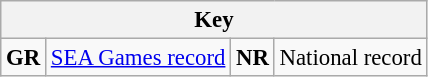<table class="wikitable" style="font-size:95%; position:relative;">
<tr>
<th colspan=8>Key</th>
</tr>
<tr>
<td align=center><strong>GR</strong></td>
<td><a href='#'>SEA Games record</a></td>
<td align=center><strong>NR</strong></td>
<td>National record</td>
</tr>
</table>
